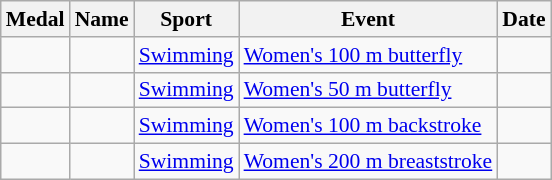<table class="wikitable sortable" style="font-size:90%">
<tr>
<th>Medal</th>
<th>Name</th>
<th>Sport</th>
<th>Event</th>
<th>Date</th>
</tr>
<tr>
<td></td>
<td></td>
<td><a href='#'>Swimming</a></td>
<td><a href='#'>Women's 100 m butterfly</a></td>
<td></td>
</tr>
<tr>
<td></td>
<td></td>
<td><a href='#'>Swimming</a></td>
<td><a href='#'>Women's 50 m butterfly</a></td>
<td></td>
</tr>
<tr>
<td></td>
<td></td>
<td><a href='#'>Swimming</a></td>
<td><a href='#'>Women's 100 m backstroke</a></td>
<td></td>
</tr>
<tr>
<td></td>
<td></td>
<td><a href='#'>Swimming</a></td>
<td><a href='#'>Women's 200 m breaststroke</a></td>
<td></td>
</tr>
</table>
